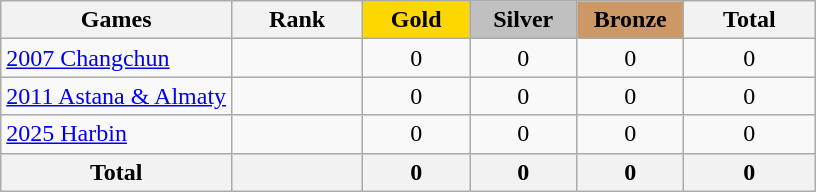<table class="wikitable sortable" style="margin-top:0em; text-align:center; font-size:100%;">
<tr>
<th>Games</th>
<th style="width:5em;">Rank</th>
<th style="background:gold; width:4em;"><strong>Gold</strong></th>
<th style="background:silver; width:4em;"><strong>Silver</strong></th>
<th style="background:#cc9966; width:4em;"><strong>Bronze</strong></th>
<th style="width:5em;">Total</th>
</tr>
<tr>
<td align=left><a href='#'>2007 Changchun</a></td>
<td></td>
<td>0</td>
<td>0</td>
<td>0</td>
<td>0</td>
</tr>
<tr>
<td align=left><a href='#'>2011 Astana & Almaty</a></td>
<td></td>
<td>0</td>
<td>0</td>
<td>0</td>
<td>0</td>
</tr>
<tr>
<td align=left><a href='#'>2025 Harbin</a></td>
<td></td>
<td>0</td>
<td>0</td>
<td>0</td>
<td>0</td>
</tr>
<tr>
<th>Total</th>
<th></th>
<th>0</th>
<th>0</th>
<th>0</th>
<th>0</th>
</tr>
</table>
